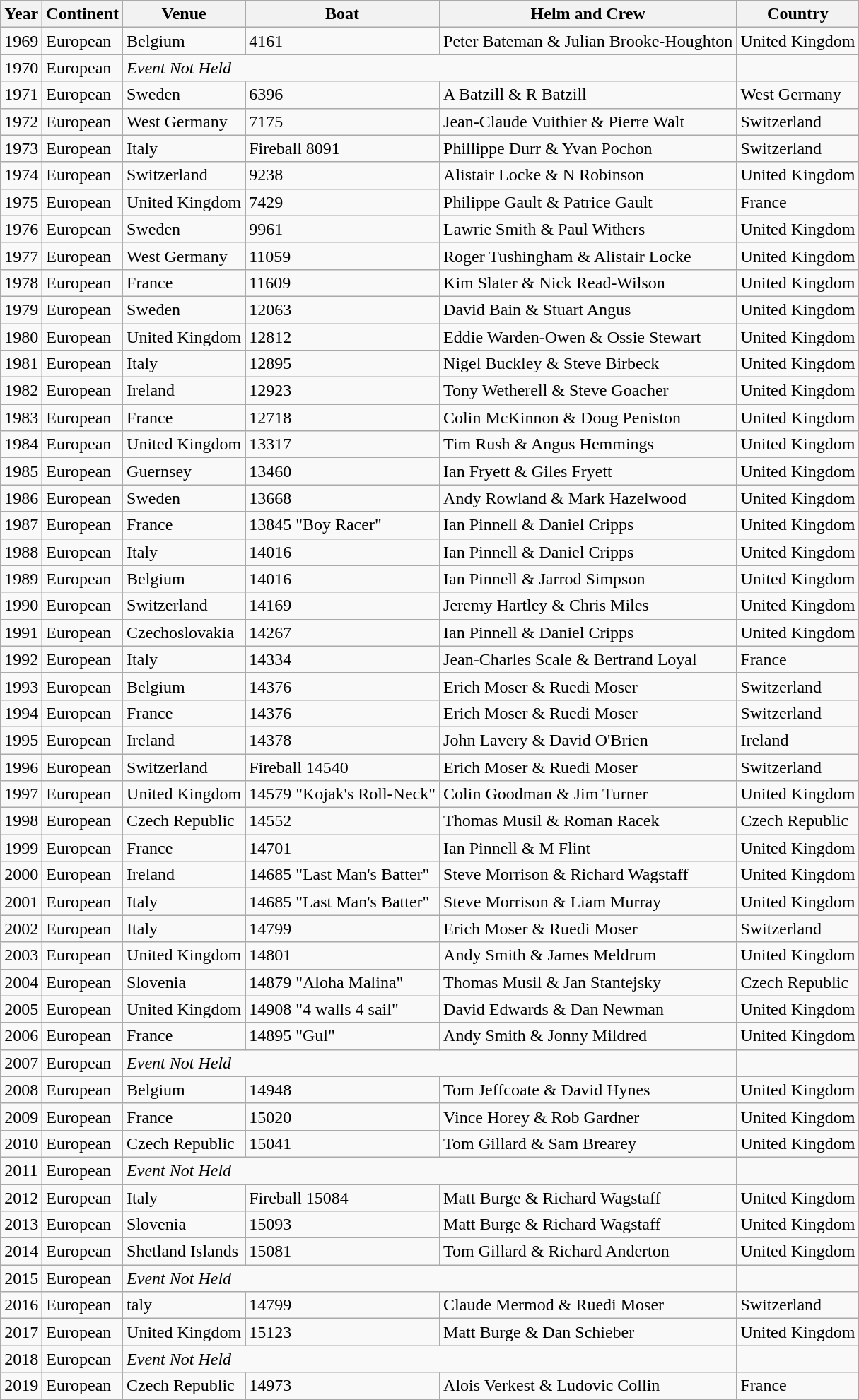<table class="wikitable sortable">
<tr>
<th>Year</th>
<th>Continent</th>
<th>Venue</th>
<th>Boat</th>
<th>Helm and Crew</th>
<th>Country</th>
</tr>
<tr>
<td>1969</td>
<td>European</td>
<td>Belgium</td>
<td>4161</td>
<td>Peter Bateman & Julian Brooke-Houghton</td>
<td>United Kingdom</td>
</tr>
<tr>
<td>1970</td>
<td>European</td>
<td colspan=3><em>Event Not Held</em></td>
</tr>
<tr>
<td>1971</td>
<td>European</td>
<td>Sweden</td>
<td>6396</td>
<td>A Batzill & R Batzill</td>
<td>West Germany</td>
</tr>
<tr>
<td>1972</td>
<td>European</td>
<td>West Germany</td>
<td>7175</td>
<td>Jean-Claude Vuithier & Pierre Walt</td>
<td>Switzerland</td>
</tr>
<tr>
<td>1973</td>
<td>European</td>
<td>Italy</td>
<td>Fireball 8091</td>
<td>Phillippe Durr & Yvan Pochon</td>
<td>Switzerland</td>
</tr>
<tr>
<td>1974</td>
<td>European</td>
<td>Switzerland</td>
<td>9238</td>
<td>Alistair Locke & N Robinson</td>
<td>United Kingdom</td>
</tr>
<tr>
<td>1975</td>
<td>European</td>
<td>United Kingdom</td>
<td>7429</td>
<td>Philippe Gault & Patrice Gault</td>
<td>France</td>
</tr>
<tr>
<td>1976</td>
<td>European</td>
<td>Sweden</td>
<td>9961</td>
<td>Lawrie Smith & Paul Withers</td>
<td>United Kingdom</td>
</tr>
<tr>
<td>1977</td>
<td>European</td>
<td>West Germany</td>
<td>11059</td>
<td>Roger Tushingham & Alistair Locke</td>
<td>United Kingdom</td>
</tr>
<tr>
<td>1978</td>
<td>European</td>
<td>France</td>
<td>11609</td>
<td>Kim Slater & Nick Read-Wilson</td>
<td>United Kingdom</td>
</tr>
<tr>
<td>1979</td>
<td>European</td>
<td>Sweden</td>
<td>12063</td>
<td>David Bain & Stuart Angus</td>
<td>United Kingdom</td>
</tr>
<tr>
<td>1980</td>
<td>European</td>
<td>United Kingdom</td>
<td>12812</td>
<td>Eddie Warden-Owen & Ossie Stewart</td>
<td>United Kingdom</td>
</tr>
<tr>
<td>1981</td>
<td>European</td>
<td>Italy</td>
<td>12895</td>
<td>Nigel Buckley & Steve Birbeck</td>
<td>United Kingdom</td>
</tr>
<tr>
<td>1982</td>
<td>European</td>
<td>Ireland</td>
<td>12923</td>
<td>Tony Wetherell & Steve Goacher</td>
<td>United Kingdom</td>
</tr>
<tr>
<td>1983</td>
<td>European</td>
<td>France</td>
<td>12718</td>
<td>Colin McKinnon & Doug Peniston</td>
<td>United Kingdom</td>
</tr>
<tr>
<td>1984</td>
<td>European</td>
<td>United Kingdom</td>
<td>13317</td>
<td>Tim Rush & Angus Hemmings</td>
<td>United Kingdom</td>
</tr>
<tr>
<td>1985</td>
<td>European</td>
<td>Guernsey</td>
<td>13460</td>
<td>Ian Fryett & Giles Fryett</td>
<td>United Kingdom</td>
</tr>
<tr>
<td>1986</td>
<td>European</td>
<td>Sweden</td>
<td>13668</td>
<td>Andy Rowland & Mark Hazelwood</td>
<td>United Kingdom</td>
</tr>
<tr>
<td>1987</td>
<td>European</td>
<td>France</td>
<td>13845 "Boy Racer"</td>
<td>Ian Pinnell & Daniel Cripps</td>
<td>United Kingdom</td>
</tr>
<tr>
<td>1988</td>
<td>European</td>
<td>Italy</td>
<td>14016</td>
<td>Ian Pinnell & Daniel Cripps</td>
<td>United Kingdom</td>
</tr>
<tr>
<td>1989</td>
<td>European</td>
<td>Belgium</td>
<td>14016</td>
<td>Ian Pinnell & Jarrod Simpson</td>
<td>United Kingdom</td>
</tr>
<tr>
<td>1990</td>
<td>European</td>
<td>Switzerland</td>
<td>14169</td>
<td>Jeremy Hartley & Chris Miles</td>
<td>United Kingdom</td>
</tr>
<tr>
<td>1991</td>
<td>European</td>
<td>Czechoslovakia</td>
<td>14267</td>
<td>Ian Pinnell & Daniel Cripps</td>
<td>United Kingdom</td>
</tr>
<tr>
<td>1992</td>
<td>European</td>
<td>Italy</td>
<td>14334</td>
<td>Jean-Charles Scale & Bertrand Loyal</td>
<td>France</td>
</tr>
<tr>
<td>1993</td>
<td>European</td>
<td>Belgium</td>
<td>14376</td>
<td>Erich Moser & Ruedi Moser</td>
<td>Switzerland</td>
</tr>
<tr>
<td>1994</td>
<td>European</td>
<td>France</td>
<td>14376</td>
<td>Erich Moser & Ruedi Moser</td>
<td>Switzerland</td>
</tr>
<tr>
<td>1995</td>
<td>European</td>
<td>Ireland</td>
<td>14378</td>
<td>John Lavery & David O'Brien</td>
<td>Ireland</td>
</tr>
<tr>
<td>1996</td>
<td>European</td>
<td>Switzerland</td>
<td>Fireball 14540</td>
<td>Erich Moser & Ruedi Moser</td>
<td>Switzerland</td>
</tr>
<tr>
<td>1997</td>
<td>European</td>
<td>United Kingdom</td>
<td>14579 "Kojak's Roll-Neck"</td>
<td>Colin Goodman & Jim Turner</td>
<td>United Kingdom</td>
</tr>
<tr>
<td>1998</td>
<td>European</td>
<td>Czech Republic</td>
<td>14552</td>
<td>Thomas Musil & Roman Racek</td>
<td>Czech Republic</td>
</tr>
<tr>
<td>1999</td>
<td>European</td>
<td>France</td>
<td>14701</td>
<td>Ian Pinnell & M Flint</td>
<td>United Kingdom</td>
</tr>
<tr>
<td>2000</td>
<td>European</td>
<td>Ireland</td>
<td>14685 "Last Man's Batter"</td>
<td>Steve Morrison & Richard Wagstaff</td>
<td>United Kingdom</td>
</tr>
<tr>
<td>2001</td>
<td>European</td>
<td>Italy</td>
<td>14685 "Last Man's Batter"</td>
<td>Steve Morrison & Liam Murray</td>
<td>United Kingdom</td>
</tr>
<tr>
<td>2002</td>
<td>European</td>
<td>Italy</td>
<td>14799</td>
<td>Erich Moser & Ruedi Moser</td>
<td>Switzerland</td>
</tr>
<tr>
<td>2003</td>
<td>European</td>
<td>United Kingdom</td>
<td>14801</td>
<td>Andy Smith & James Meldrum</td>
<td>United Kingdom</td>
</tr>
<tr>
<td>2004</td>
<td>European</td>
<td>Slovenia</td>
<td>14879 "Aloha Malina"</td>
<td>Thomas Musil & Jan Stantejsky</td>
<td>Czech Republic</td>
</tr>
<tr>
<td>2005</td>
<td>European</td>
<td>United Kingdom</td>
<td>14908 "4 walls 4 sail"</td>
<td>David Edwards & Dan Newman</td>
<td>United Kingdom</td>
</tr>
<tr>
<td>2006</td>
<td>European</td>
<td>France</td>
<td>14895 "Gul"</td>
<td>Andy Smith & Jonny Mildred</td>
<td>United Kingdom</td>
</tr>
<tr>
<td>2007</td>
<td>European</td>
<td colspan=3><em>Event Not Held</em></td>
</tr>
<tr>
<td>2008</td>
<td>European</td>
<td>Belgium</td>
<td>14948</td>
<td>Tom Jeffcoate & David Hynes</td>
<td>United Kingdom</td>
</tr>
<tr>
<td>2009</td>
<td>European</td>
<td>France</td>
<td>15020</td>
<td>Vince Horey & Rob Gardner</td>
<td>United Kingdom</td>
</tr>
<tr>
<td>2010</td>
<td>European</td>
<td>Czech Republic</td>
<td>15041</td>
<td>Tom Gillard & Sam Brearey</td>
<td>United Kingdom</td>
</tr>
<tr>
<td>2011</td>
<td>European</td>
<td colspan=3><em>Event Not Held</em></td>
</tr>
<tr>
<td>2012</td>
<td>European</td>
<td>Italy</td>
<td>Fireball 15084</td>
<td>Matt Burge & Richard Wagstaff</td>
<td>United Kingdom</td>
</tr>
<tr>
<td>2013</td>
<td>European</td>
<td>Slovenia</td>
<td>15093</td>
<td>Matt Burge & Richard Wagstaff</td>
<td>United Kingdom</td>
</tr>
<tr>
<td>2014</td>
<td>European</td>
<td>Shetland Islands</td>
<td>15081</td>
<td>Tom Gillard & Richard Anderton</td>
<td>United Kingdom</td>
</tr>
<tr>
<td>2015</td>
<td>European</td>
<td colspan=3><em>Event Not Held</em></td>
</tr>
<tr>
<td>2016</td>
<td>European</td>
<td>taly</td>
<td>14799</td>
<td>Claude Mermod & Ruedi Moser</td>
<td>Switzerland</td>
</tr>
<tr>
<td>2017</td>
<td>European</td>
<td>United Kingdom</td>
<td>15123</td>
<td>Matt Burge & Dan Schieber</td>
<td>United Kingdom</td>
</tr>
<tr>
<td>2018</td>
<td>European</td>
<td colspan=3><em>Event Not Held</em></td>
</tr>
<tr>
<td>2019</td>
<td>European</td>
<td>Czech Republic</td>
<td>14973</td>
<td>Alois Verkest & Ludovic Collin</td>
<td>France</td>
</tr>
</table>
